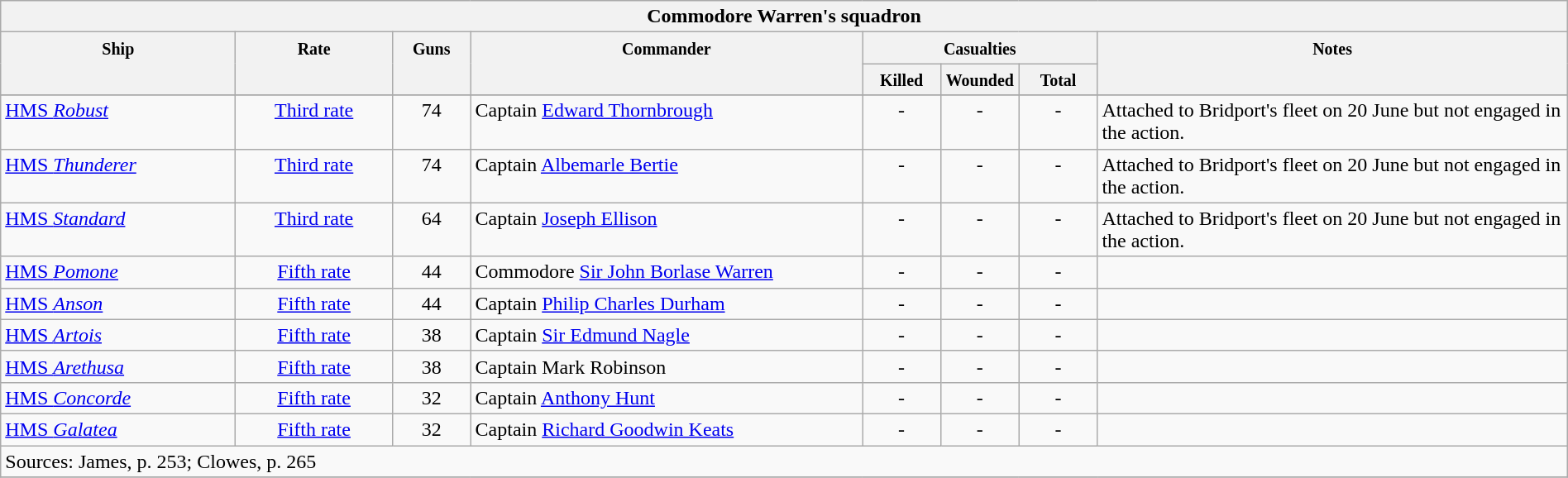<table class="wikitable" width=100%>
<tr valign="top">
<th colspan="11" bgcolor="white">Commodore Warren's squadron</th>
</tr>
<tr valign="top"|- valign="top">
<th width=15%; align= center rowspan=2><small> Ship </small></th>
<th width=10%; align= center rowspan=2><small> Rate </small></th>
<th width=5%; align= center rowspan=2><small> Guns </small></th>
<th width=25%; align= center rowspan=2><small> Commander </small></th>
<th width=15%; align= center colspan=3><small>Casualties</small></th>
<th width=30%; align= center rowspan=2><small>Notes</small></th>
</tr>
<tr valign="top">
<th width=5%; align= center><small> Killed </small></th>
<th width=5%; align= center><small> Wounded </small></th>
<th width=5%; align= center><small> Total</small></th>
</tr>
<tr valign="top">
</tr>
<tr valign="top">
<td align= left><a href='#'>HMS <em>Robust</em></a></td>
<td align= center><a href='#'>Third rate</a></td>
<td align= center>74</td>
<td align= left>Captain <a href='#'>Edward Thornbrough</a></td>
<td align= center>-</td>
<td align= center>-</td>
<td align= center>-</td>
<td align= left>Attached to Bridport's fleet on 20 June but not engaged in the action.</td>
</tr>
<tr valign="top">
<td align= left><a href='#'>HMS <em>Thunderer</em></a></td>
<td align= center><a href='#'>Third rate</a></td>
<td align= center>74</td>
<td align= left>Captain <a href='#'>Albemarle Bertie</a></td>
<td align= center>-</td>
<td align= center>-</td>
<td align= center>-</td>
<td align= left>Attached to Bridport's fleet on 20 June but not engaged in the action.</td>
</tr>
<tr valign="top">
<td align= left><a href='#'>HMS <em>Standard</em></a></td>
<td align= center><a href='#'>Third rate</a></td>
<td align= center>64</td>
<td align= left>Captain <a href='#'>Joseph Ellison</a></td>
<td align= center>-</td>
<td align= center>-</td>
<td align= center>-</td>
<td align= left>Attached to Bridport's fleet on 20 June but not engaged in the action.</td>
</tr>
<tr valign="top">
<td align= left><a href='#'>HMS <em>Pomone</em></a></td>
<td align= center><a href='#'>Fifth rate</a></td>
<td align= center>44</td>
<td align= left>Commodore <a href='#'>Sir John Borlase Warren</a></td>
<td align= center>-</td>
<td align= center>-</td>
<td align= center>-</td>
<td align= left></td>
</tr>
<tr valign="top">
<td align= left><a href='#'>HMS <em>Anson</em></a></td>
<td align= center><a href='#'>Fifth rate</a></td>
<td align= center>44</td>
<td align= left>Captain <a href='#'>Philip Charles Durham</a></td>
<td align= center>-</td>
<td align= center>-</td>
<td align= center>-</td>
<td align= left></td>
</tr>
<tr valign="top">
<td align= left><a href='#'>HMS <em>Artois</em></a></td>
<td align= center><a href='#'>Fifth rate</a></td>
<td align= center>38</td>
<td align= left>Captain <a href='#'>Sir Edmund Nagle</a></td>
<td align= center>-</td>
<td align= center>-</td>
<td align= center>-</td>
<td align= left></td>
</tr>
<tr valign="top">
<td align= left><a href='#'>HMS <em>Arethusa</em></a></td>
<td align= center><a href='#'>Fifth rate</a></td>
<td align= center>38</td>
<td align= left>Captain Mark Robinson</td>
<td align= center>-</td>
<td align= center>-</td>
<td align= center>-</td>
<td align= left></td>
</tr>
<tr valign="top">
<td align= left><a href='#'>HMS <em>Concorde</em></a></td>
<td align= center><a href='#'>Fifth rate</a></td>
<td align= center>32</td>
<td align= left>Captain <a href='#'>Anthony Hunt</a></td>
<td align= center>-</td>
<td align= center>-</td>
<td align= center>-</td>
<td align= left></td>
</tr>
<tr valign="top">
<td align= left><a href='#'>HMS <em>Galatea</em></a></td>
<td align= center><a href='#'>Fifth rate</a></td>
<td align= center>32</td>
<td align= left>Captain <a href='#'>Richard Goodwin Keats</a></td>
<td align= center>-</td>
<td align= center>-</td>
<td align= center>-</td>
<td align= left></td>
</tr>
<tr valign="top">
<td colspan="9" align="left">Sources: James, p. 253; Clowes, p. 265</td>
</tr>
<tr>
</tr>
</table>
